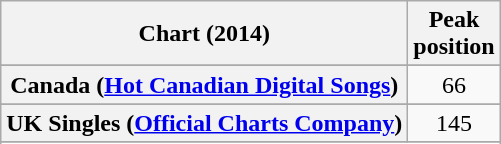<table class="wikitable sortable plainrowheaders" style="text-align:center;">
<tr>
<th scope="col">Chart (2014)</th>
<th scope="col">Peak<br>position</th>
</tr>
<tr>
</tr>
<tr>
</tr>
<tr>
<th scope="row">Canada (<a href='#'>Hot Canadian Digital Songs</a>)</th>
<td>66</td>
</tr>
<tr>
</tr>
<tr>
</tr>
<tr>
</tr>
<tr>
<th scope="row">UK Singles (<a href='#'>Official Charts Company</a>)</th>
<td>145</td>
</tr>
<tr>
</tr>
<tr>
</tr>
</table>
